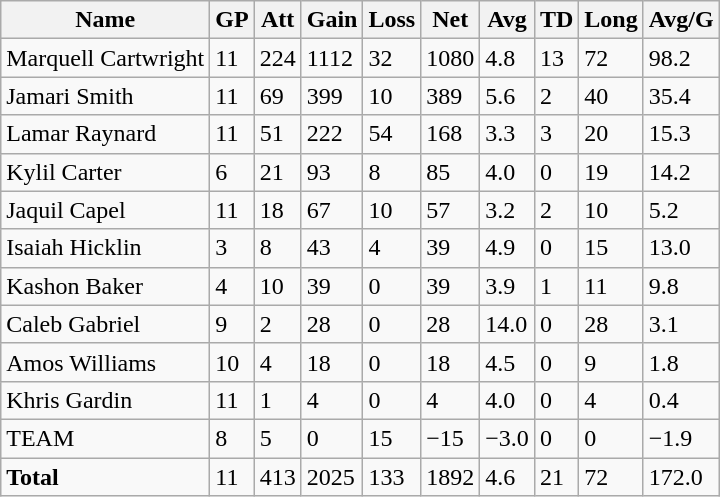<table class="wikitable" style="white-space:nowrap;">
<tr>
<th>Name</th>
<th>GP</th>
<th>Att</th>
<th>Gain</th>
<th>Loss</th>
<th>Net</th>
<th>Avg</th>
<th>TD</th>
<th>Long</th>
<th>Avg/G</th>
</tr>
<tr>
<td>Marquell Cartwright</td>
<td>11</td>
<td>224</td>
<td>1112</td>
<td>32</td>
<td>1080</td>
<td>4.8</td>
<td>13</td>
<td>72</td>
<td>98.2</td>
</tr>
<tr>
<td>Jamari Smith</td>
<td>11</td>
<td>69</td>
<td>399</td>
<td>10</td>
<td>389</td>
<td>5.6</td>
<td>2</td>
<td>40</td>
<td>35.4</td>
</tr>
<tr>
<td>Lamar Raynard</td>
<td>11</td>
<td>51</td>
<td>222</td>
<td>54</td>
<td>168</td>
<td>3.3</td>
<td>3</td>
<td>20</td>
<td>15.3</td>
</tr>
<tr>
<td>Kylil Carter</td>
<td>6</td>
<td>21</td>
<td>93</td>
<td>8</td>
<td>85</td>
<td>4.0</td>
<td>0</td>
<td>19</td>
<td>14.2</td>
</tr>
<tr>
<td>Jaquil Capel</td>
<td>11</td>
<td>18</td>
<td>67</td>
<td>10</td>
<td>57</td>
<td>3.2</td>
<td>2</td>
<td>10</td>
<td>5.2</td>
</tr>
<tr>
<td>Isaiah Hicklin</td>
<td>3</td>
<td>8</td>
<td>43</td>
<td>4</td>
<td>39</td>
<td>4.9</td>
<td>0</td>
<td>15</td>
<td>13.0</td>
</tr>
<tr>
<td>Kashon Baker</td>
<td>4</td>
<td>10</td>
<td>39</td>
<td>0</td>
<td>39</td>
<td>3.9</td>
<td>1</td>
<td>11</td>
<td>9.8</td>
</tr>
<tr>
<td>Caleb Gabriel</td>
<td>9</td>
<td>2</td>
<td>28</td>
<td>0</td>
<td>28</td>
<td>14.0</td>
<td>0</td>
<td>28</td>
<td>3.1</td>
</tr>
<tr>
<td>Amos Williams</td>
<td>10</td>
<td>4</td>
<td>18</td>
<td>0</td>
<td>18</td>
<td>4.5</td>
<td>0</td>
<td>9</td>
<td>1.8</td>
</tr>
<tr>
<td>Khris Gardin</td>
<td>11</td>
<td>1</td>
<td>4</td>
<td>0</td>
<td>4</td>
<td>4.0</td>
<td>0</td>
<td>4</td>
<td>0.4</td>
</tr>
<tr>
<td>TEAM</td>
<td>8</td>
<td>5</td>
<td>0</td>
<td>15</td>
<td>−15</td>
<td>−3.0</td>
<td>0</td>
<td>0</td>
<td>−1.9</td>
</tr>
<tr>
<td><strong>Total</strong></td>
<td>11</td>
<td>413</td>
<td>2025</td>
<td>133</td>
<td>1892</td>
<td>4.6</td>
<td>21</td>
<td>72</td>
<td>172.0</td>
</tr>
</table>
